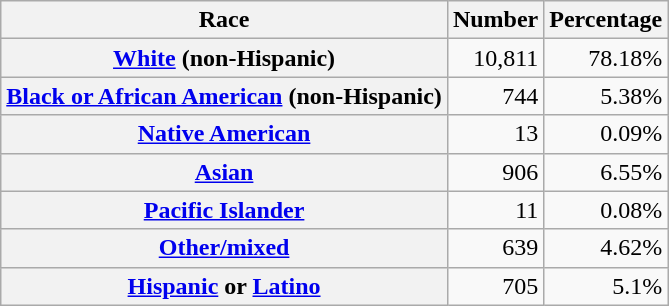<table class="wikitable" style="text-align:right">
<tr>
<th scope="col">Race</th>
<th scope="col">Number</th>
<th scope="col">Percentage</th>
</tr>
<tr>
<th scope="row"><a href='#'>White</a> (non-Hispanic)</th>
<td>10,811</td>
<td>78.18%</td>
</tr>
<tr>
<th scope="row"><a href='#'>Black or African American</a> (non-Hispanic)</th>
<td>744</td>
<td>5.38%</td>
</tr>
<tr>
<th scope="row"><a href='#'>Native American</a></th>
<td>13</td>
<td>0.09%</td>
</tr>
<tr>
<th scope="row"><a href='#'>Asian</a></th>
<td>906</td>
<td>6.55%</td>
</tr>
<tr>
<th scope="row"><a href='#'>Pacific Islander</a></th>
<td>11</td>
<td>0.08%</td>
</tr>
<tr>
<th scope="row"><a href='#'>Other/mixed</a></th>
<td>639</td>
<td>4.62%</td>
</tr>
<tr>
<th scope="row"><a href='#'>Hispanic</a> or <a href='#'>Latino</a></th>
<td>705</td>
<td>5.1%</td>
</tr>
</table>
